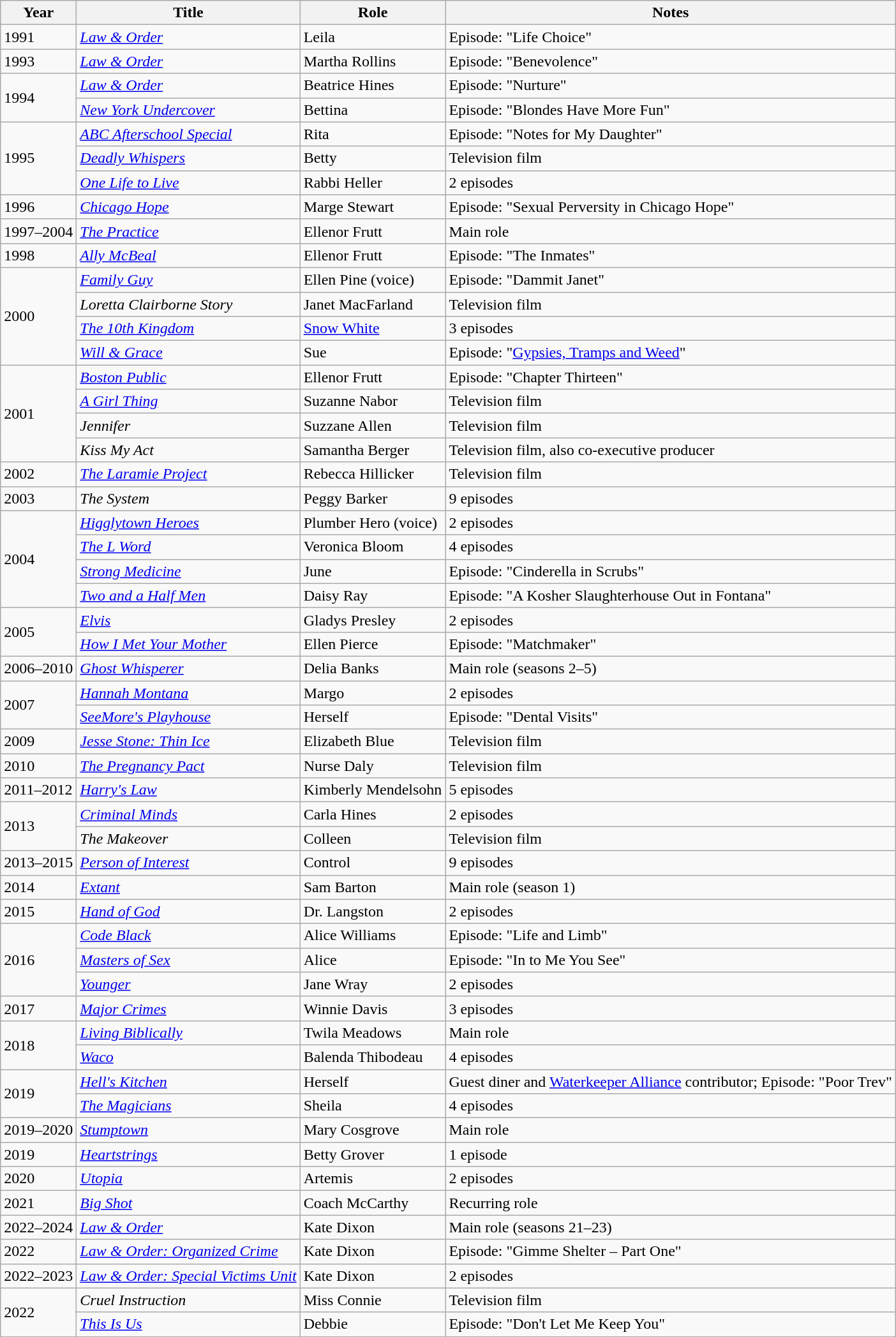<table class="wikitable sortable">
<tr>
<th>Year</th>
<th>Title</th>
<th class="unsortable">Role</th>
<th class="unsortable">Notes</th>
</tr>
<tr>
<td>1991</td>
<td><em><a href='#'>Law & Order</a></em></td>
<td>Leila</td>
<td>Episode: "Life Choice"</td>
</tr>
<tr>
<td>1993</td>
<td><em><a href='#'>Law & Order</a></em></td>
<td>Martha Rollins</td>
<td>Episode: "Benevolence"</td>
</tr>
<tr>
<td rowspan="2">1994</td>
<td><em><a href='#'>Law & Order</a></em></td>
<td>Beatrice Hines</td>
<td>Episode: "Nurture"</td>
</tr>
<tr>
<td><em><a href='#'>New York Undercover</a></em></td>
<td>Bettina</td>
<td>Episode: "Blondes Have More Fun"</td>
</tr>
<tr>
<td rowspan="3">1995</td>
<td><em><a href='#'>ABC Afterschool Special</a></em></td>
<td>Rita</td>
<td>Episode: "Notes for My Daughter"</td>
</tr>
<tr>
<td><em><a href='#'>Deadly Whispers</a></em></td>
<td>Betty</td>
<td>Television film</td>
</tr>
<tr>
<td><em><a href='#'>One Life to Live</a></em></td>
<td>Rabbi Heller</td>
<td>2 episodes</td>
</tr>
<tr>
<td>1996</td>
<td><em><a href='#'>Chicago Hope</a></em></td>
<td>Marge Stewart</td>
<td>Episode: "Sexual Perversity in Chicago Hope"</td>
</tr>
<tr>
<td>1997–2004</td>
<td data-sort-value="Practice, The"><em><a href='#'>The Practice</a></em></td>
<td>Ellenor Frutt</td>
<td>Main role</td>
</tr>
<tr>
<td>1998</td>
<td><em><a href='#'>Ally McBeal</a></em></td>
<td>Ellenor Frutt</td>
<td>Episode: "The Inmates"</td>
</tr>
<tr>
<td rowspan="4">2000</td>
<td><em><a href='#'>Family Guy</a></em></td>
<td>Ellen Pine (voice)</td>
<td>Episode: "Dammit Janet"</td>
</tr>
<tr>
<td><em>Loretta Clairborne Story</em></td>
<td>Janet MacFarland</td>
<td>Television film</td>
</tr>
<tr>
<td data-sort-value="Tenth Kingdom, The"><em><a href='#'>The 10th Kingdom</a></em></td>
<td><a href='#'>Snow White</a></td>
<td>3 episodes</td>
</tr>
<tr>
<td><em><a href='#'>Will & Grace</a></em></td>
<td>Sue</td>
<td>Episode: "<a href='#'>Gypsies, Tramps and Weed</a>"</td>
</tr>
<tr>
<td rowspan="4">2001</td>
<td><em><a href='#'>Boston Public</a></em></td>
<td>Ellenor Frutt</td>
<td>Episode: "Chapter Thirteen"</td>
</tr>
<tr>
<td data-sort-value="Girl Thing, A"><em><a href='#'>A Girl Thing</a></em></td>
<td>Suzanne Nabor</td>
<td>Television film</td>
</tr>
<tr>
<td><em>Jennifer</em></td>
<td>Suzzane Allen</td>
<td>Television film</td>
</tr>
<tr>
<td><em>Kiss My Act</em></td>
<td>Samantha Berger</td>
<td>Television film, also co-executive producer</td>
</tr>
<tr>
<td>2002</td>
<td data-sort-value="Laramie Project, The"><em><a href='#'>The Laramie Project</a></em></td>
<td>Rebecca Hillicker</td>
<td>Television film</td>
</tr>
<tr>
<td>2003</td>
<td data-sort-value="System, The"><em>The System</em></td>
<td>Peggy Barker</td>
<td>9 episodes</td>
</tr>
<tr>
<td rowspan="4">2004</td>
<td><em><a href='#'>Higglytown Heroes</a></em></td>
<td>Plumber Hero (voice)</td>
<td>2 episodes</td>
</tr>
<tr>
<td data-sort-value="L Word, The"><em><a href='#'>The L Word</a></em></td>
<td>Veronica Bloom</td>
<td>4 episodes</td>
</tr>
<tr>
<td><em><a href='#'>Strong Medicine</a></em></td>
<td>June</td>
<td>Episode: "Cinderella in Scrubs"</td>
</tr>
<tr>
<td><em><a href='#'>Two and a Half Men</a></em></td>
<td>Daisy Ray</td>
<td>Episode: "A Kosher Slaughterhouse Out in Fontana"</td>
</tr>
<tr>
<td rowspan="2">2005</td>
<td><em><a href='#'>Elvis</a></em></td>
<td>Gladys Presley</td>
<td>2 episodes</td>
</tr>
<tr>
<td><em><a href='#'>How I Met Your Mother</a></em></td>
<td>Ellen Pierce</td>
<td>Episode: "Matchmaker"</td>
</tr>
<tr>
<td>2006–2010</td>
<td><em><a href='#'>Ghost Whisperer</a></em></td>
<td>Delia Banks</td>
<td>Main role (seasons 2–5)</td>
</tr>
<tr>
<td rowspan="2">2007</td>
<td><em><a href='#'>Hannah Montana</a></em></td>
<td>Margo</td>
<td>2 episodes</td>
</tr>
<tr>
<td><em><a href='#'>SeeMore's Playhouse</a></em></td>
<td>Herself</td>
<td>Episode: "Dental Visits"</td>
</tr>
<tr>
<td>2009</td>
<td><em><a href='#'>Jesse Stone: Thin Ice</a></em></td>
<td>Elizabeth Blue</td>
<td>Television film</td>
</tr>
<tr>
<td>2010</td>
<td data-sort-value="Pregnancy Pact, The"><em><a href='#'>The Pregnancy Pact</a></em></td>
<td>Nurse Daly</td>
<td>Television film</td>
</tr>
<tr>
<td>2011–2012</td>
<td><em><a href='#'>Harry's Law</a></em></td>
<td>Kimberly Mendelsohn</td>
<td>5 episodes</td>
</tr>
<tr>
<td rowspan="2">2013</td>
<td><em><a href='#'>Criminal Minds</a></em></td>
<td>Carla Hines</td>
<td>2 episodes</td>
</tr>
<tr>
<td data-sort-value="Makeover, The"><em>The Makeover</em></td>
<td>Colleen</td>
<td>Television film</td>
</tr>
<tr>
<td>2013–2015</td>
<td><em><a href='#'>Person of Interest</a></em></td>
<td>Control</td>
<td>9 episodes</td>
</tr>
<tr>
<td>2014</td>
<td><em><a href='#'>Extant</a></em></td>
<td>Sam Barton</td>
<td>Main role (season 1)</td>
</tr>
<tr>
<td>2015</td>
<td><em><a href='#'>Hand of God</a></em></td>
<td>Dr. Langston</td>
<td>2 episodes</td>
</tr>
<tr>
<td rowspan="3">2016</td>
<td><em><a href='#'>Code Black</a></em></td>
<td>Alice Williams</td>
<td>Episode: "Life and Limb"</td>
</tr>
<tr>
<td><em><a href='#'>Masters of Sex</a></em></td>
<td>Alice</td>
<td>Episode: "In to Me You See"</td>
</tr>
<tr>
<td><em><a href='#'>Younger</a></em></td>
<td>Jane Wray</td>
<td>2 episodes</td>
</tr>
<tr>
<td>2017</td>
<td><em><a href='#'>Major Crimes</a></em></td>
<td>Winnie Davis</td>
<td>3 episodes</td>
</tr>
<tr>
<td rowspan="2">2018</td>
<td><em><a href='#'>Living Biblically</a></em></td>
<td>Twila Meadows</td>
<td>Main role</td>
</tr>
<tr>
<td><em><a href='#'>Waco</a></em></td>
<td>Balenda Thibodeau</td>
<td>4 episodes</td>
</tr>
<tr>
<td rowspan="2">2019</td>
<td><em><a href='#'>Hell's Kitchen</a></em></td>
<td>Herself</td>
<td>Guest diner and <a href='#'>Waterkeeper Alliance</a> contributor; Episode: "Poor Trev"</td>
</tr>
<tr>
<td data-sort-value="Magicians, The"><em><a href='#'>The Magicians</a></em></td>
<td>Sheila</td>
<td>4 episodes</td>
</tr>
<tr>
<td>2019–2020</td>
<td><em><a href='#'>Stumptown</a></em></td>
<td>Mary Cosgrove</td>
<td>Main role</td>
</tr>
<tr>
<td>2019</td>
<td><em><a href='#'>Heartstrings</a></em></td>
<td>Betty Grover</td>
<td>1 episode</td>
</tr>
<tr>
<td>2020</td>
<td><em><a href='#'>Utopia</a></em></td>
<td>Artemis</td>
<td>2 episodes</td>
</tr>
<tr>
<td>2021</td>
<td><em><a href='#'>Big Shot</a></em></td>
<td>Coach McCarthy</td>
<td>Recurring role</td>
</tr>
<tr>
<td>2022–2024</td>
<td><em><a href='#'>Law & Order</a></em></td>
<td>Kate Dixon</td>
<td>Main role (seasons 21–23)</td>
</tr>
<tr>
<td>2022</td>
<td><em><a href='#'>Law & Order: Organized Crime</a></em></td>
<td>Kate Dixon</td>
<td>Episode: "Gimme Shelter – Part One"</td>
</tr>
<tr>
<td>2022–2023</td>
<td><em><a href='#'>Law & Order: Special Victims Unit</a></em></td>
<td>Kate Dixon</td>
<td>2 episodes</td>
</tr>
<tr>
<td rowspan="2">2022</td>
<td><em>Cruel Instruction</em></td>
<td>Miss Connie</td>
<td>Television film</td>
</tr>
<tr>
<td><em><a href='#'>This Is Us</a></em></td>
<td>Debbie</td>
<td>Episode: "Don't Let Me Keep You"</td>
</tr>
</table>
